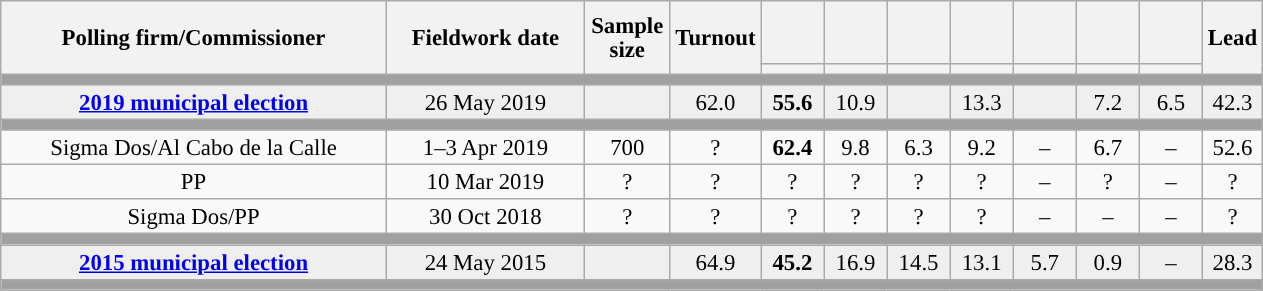<table class="wikitable collapsible collapsed" style="text-align:center; font-size:95%; line-height:16px;">
<tr style="height:42px;">
<th style="width:250px;" rowspan="2">Polling firm/Commissioner</th>
<th style="width:125px;" rowspan="2">Fieldwork date</th>
<th style="width:50px;" rowspan="2">Sample size</th>
<th style="width:45px;" rowspan="2">Turnout</th>
<th style="width:35px;"></th>
<th style="width:35px;"></th>
<th style="width:35px;"></th>
<th style="width:35px;"></th>
<th style="width:35px;"></th>
<th style="width:35px;"></th>
<th style="width:35px;"></th>
<th style="width:30px;" rowspan="2">Lead</th>
</tr>
<tr>
<th style="color:inherit;background:"></th>
<th style="color:inherit;background:"></th>
<th style="color:inherit;background:"></th>
<th style="color:inherit;background:"></th>
<th style="color:inherit;background:"></th>
<th style="color:inherit;background:"></th>
<th style="color:inherit;background:"></th>
</tr>
<tr>
<td colspan="12" style="background:#A0A0A0"></td>
</tr>
<tr style="background:#EFEFEF;">
<td><strong><a href='#'>2019 municipal election</a></strong></td>
<td>26 May 2019</td>
<td></td>
<td>62.0</td>
<td><strong>55.6</strong><br></td>
<td>10.9<br></td>
<td></td>
<td>13.3<br></td>
<td></td>
<td>7.2<br></td>
<td>6.5<br></td>
<td style="background:">42.3</td>
</tr>
<tr>
<td colspan="12" style="background:#A0A0A0"></td>
</tr>
<tr>
<td>Sigma Dos/Al Cabo de la Calle</td>
<td>1–3 Apr 2019</td>
<td>700</td>
<td>?</td>
<td><strong>62.4</strong><br></td>
<td>9.8<br></td>
<td>6.3<br></td>
<td>9.2<br></td>
<td>–</td>
<td>6.7<br></td>
<td>–</td>
<td style="background:">52.6</td>
</tr>
<tr>
<td>PP</td>
<td>10 Mar 2019</td>
<td>?</td>
<td>?</td>
<td>?<br></td>
<td>?<br></td>
<td>?<br></td>
<td>?<br></td>
<td>–</td>
<td>?<br></td>
<td>–</td>
<td style="background:">?</td>
</tr>
<tr>
<td>Sigma Dos/PP</td>
<td>30 Oct 2018</td>
<td>?</td>
<td>?</td>
<td>?<br></td>
<td>?<br></td>
<td>?<br></td>
<td>?<br></td>
<td>–</td>
<td>–</td>
<td>–</td>
<td style="background:">?</td>
</tr>
<tr>
<td colspan="12" style="background:#A0A0A0"></td>
</tr>
<tr style="background:#EFEFEF;">
<td><strong><a href='#'>2015 municipal election</a></strong></td>
<td>24 May 2015</td>
<td></td>
<td>64.9</td>
<td><strong>45.2</strong><br></td>
<td>16.9<br></td>
<td>14.5<br></td>
<td>13.1<br></td>
<td>5.7<br></td>
<td>0.9<br></td>
<td>–</td>
<td style="background:">28.3</td>
</tr>
<tr>
<td colspan="12" style="background:#A0A0A0"></td>
</tr>
</table>
